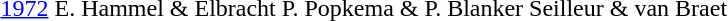<table>
<tr>
<td><a href='#'>1972</a></td>
<td>E. Hammel & Elbracht<br></td>
<td>P. Popkema & P. Blanker<br></td>
<td>Seilleur & van Braet<br></td>
</tr>
</table>
